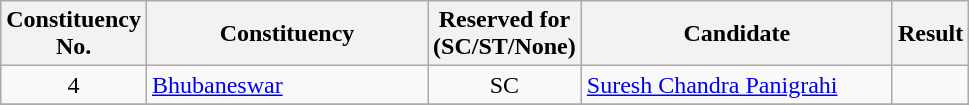<table class= "wikitable sortable">
<tr>
<th align="center">Constituency <br> No.</th>
<th style="width:180px;">Constituency</th>
<th align="center">Reserved for<br>(SC/ST/None)</th>
<th style="width:200px;">Candidate</th>
<th align="center">Result</th>
</tr>
<tr>
<td style="text-align:center;">4</td>
<td><a href='#'>Bhubaneswar</a></td>
<td style="text-align:center;">SC</td>
<td><a href='#'>Suresh Chandra Panigrahi</a></td>
<td></td>
</tr>
<tr>
</tr>
</table>
